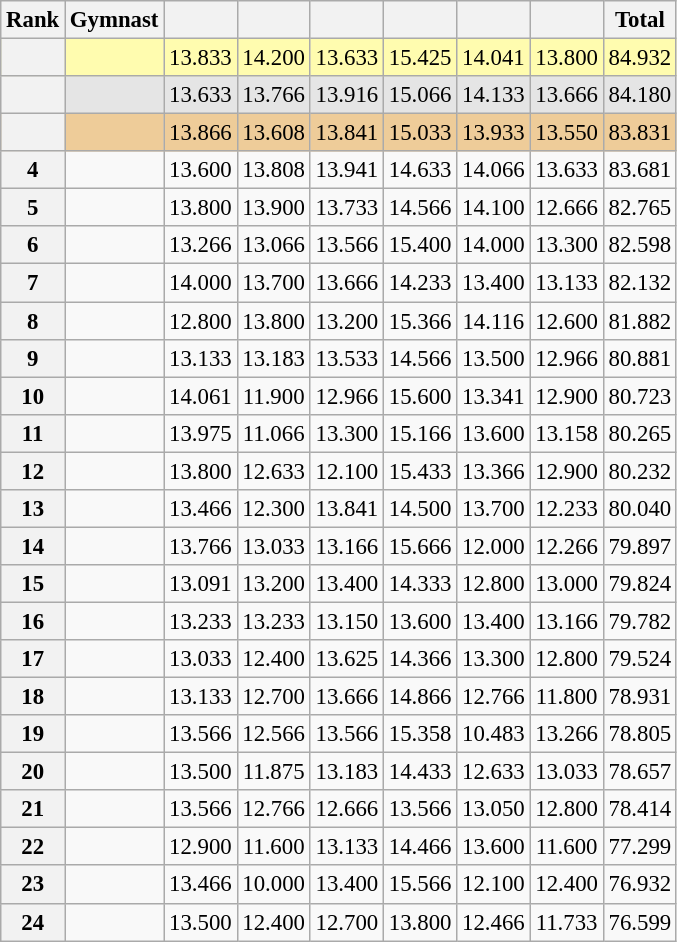<table class="wikitable sortable" style="text-align:center; font-size:95%">
<tr>
<th scope=col>Rank</th>
<th scope=col>Gymnast</th>
<th scope=col></th>
<th scope=col></th>
<th scope=col></th>
<th scope=col></th>
<th scope=col></th>
<th scope=col></th>
<th scope=col>Total</th>
</tr>
<tr bgcolor=fffcaf>
<th scope=row></th>
<td align=left></td>
<td>13.833</td>
<td>14.200</td>
<td>13.633</td>
<td>15.425</td>
<td>14.041</td>
<td>13.800</td>
<td>84.932</td>
</tr>
<tr bgcolor=e5e5e5>
<th scope=row></th>
<td align=left></td>
<td>13.633</td>
<td>13.766</td>
<td>13.916</td>
<td>15.066</td>
<td>14.133</td>
<td>13.666</td>
<td>84.180</td>
</tr>
<tr bgcolor=eecc99>
<th scope=row></th>
<td align=left></td>
<td>13.866</td>
<td>13.608</td>
<td>13.841</td>
<td>15.033</td>
<td>13.933</td>
<td>13.550</td>
<td>83.831</td>
</tr>
<tr>
<th scope=row>4</th>
<td align=left></td>
<td>13.600</td>
<td>13.808</td>
<td>13.941</td>
<td>14.633</td>
<td>14.066</td>
<td>13.633</td>
<td>83.681</td>
</tr>
<tr>
<th scope=row>5</th>
<td align=left></td>
<td>13.800</td>
<td>13.900</td>
<td>13.733</td>
<td>14.566</td>
<td>14.100</td>
<td>12.666</td>
<td>82.765</td>
</tr>
<tr>
<th scope=row>6</th>
<td align=left></td>
<td>13.266</td>
<td>13.066</td>
<td>13.566</td>
<td>15.400</td>
<td>14.000</td>
<td>13.300</td>
<td>82.598</td>
</tr>
<tr>
<th scope=row>7</th>
<td align=left></td>
<td>14.000</td>
<td>13.700</td>
<td>13.666</td>
<td>14.233</td>
<td>13.400</td>
<td>13.133</td>
<td>82.132</td>
</tr>
<tr>
<th scope=row>8</th>
<td align=left></td>
<td>12.800</td>
<td>13.800</td>
<td>13.200</td>
<td>15.366</td>
<td>14.116</td>
<td>12.600</td>
<td>81.882</td>
</tr>
<tr>
<th scope=row>9</th>
<td align=left></td>
<td>13.133</td>
<td>13.183</td>
<td>13.533</td>
<td>14.566</td>
<td>13.500</td>
<td>12.966</td>
<td>80.881</td>
</tr>
<tr>
<th scope=row>10</th>
<td align=left></td>
<td>14.061</td>
<td>11.900</td>
<td>12.966</td>
<td>15.600</td>
<td>13.341</td>
<td>12.900</td>
<td>80.723</td>
</tr>
<tr>
<th scope=row>11</th>
<td align=left></td>
<td>13.975</td>
<td>11.066</td>
<td>13.300</td>
<td>15.166</td>
<td>13.600</td>
<td>13.158</td>
<td>80.265</td>
</tr>
<tr>
<th scope=row>12</th>
<td align=left></td>
<td>13.800</td>
<td>12.633</td>
<td>12.100</td>
<td>15.433</td>
<td>13.366</td>
<td>12.900</td>
<td>80.232</td>
</tr>
<tr>
<th scope=row>13</th>
<td align=left></td>
<td>13.466</td>
<td>12.300</td>
<td>13.841</td>
<td>14.500</td>
<td>13.700</td>
<td>12.233</td>
<td>80.040</td>
</tr>
<tr>
<th scope=row>14</th>
<td align=left></td>
<td>13.766</td>
<td>13.033</td>
<td>13.166</td>
<td>15.666</td>
<td>12.000</td>
<td>12.266</td>
<td>79.897</td>
</tr>
<tr>
<th scope=row>15</th>
<td align=left></td>
<td>13.091</td>
<td>13.200</td>
<td>13.400</td>
<td>14.333</td>
<td>12.800</td>
<td>13.000</td>
<td>79.824</td>
</tr>
<tr>
<th scope=row>16</th>
<td align=left></td>
<td>13.233</td>
<td>13.233</td>
<td>13.150</td>
<td>13.600</td>
<td>13.400</td>
<td>13.166</td>
<td>79.782</td>
</tr>
<tr>
<th scope=row>17</th>
<td align=left></td>
<td>13.033</td>
<td>12.400</td>
<td>13.625</td>
<td>14.366</td>
<td>13.300</td>
<td>12.800</td>
<td>79.524</td>
</tr>
<tr>
<th scope=row>18</th>
<td align=left></td>
<td>13.133</td>
<td>12.700</td>
<td>13.666</td>
<td>14.866</td>
<td>12.766</td>
<td>11.800</td>
<td>78.931</td>
</tr>
<tr>
<th scope=row>19</th>
<td align=left></td>
<td>13.566</td>
<td>12.566</td>
<td>13.566</td>
<td>15.358</td>
<td>10.483</td>
<td>13.266</td>
<td>78.805</td>
</tr>
<tr>
<th scope=row>20</th>
<td align=left></td>
<td>13.500</td>
<td>11.875</td>
<td>13.183</td>
<td>14.433</td>
<td>12.633</td>
<td>13.033</td>
<td>78.657</td>
</tr>
<tr>
<th scope=row>21</th>
<td align=left></td>
<td>13.566</td>
<td>12.766</td>
<td>12.666</td>
<td>13.566</td>
<td>13.050</td>
<td>12.800</td>
<td>78.414</td>
</tr>
<tr>
<th scope=row>22</th>
<td align=left></td>
<td>12.900</td>
<td>11.600</td>
<td>13.133</td>
<td>14.466</td>
<td>13.600</td>
<td>11.600</td>
<td>77.299</td>
</tr>
<tr>
<th scope=row>23</th>
<td align=left></td>
<td>13.466</td>
<td>10.000</td>
<td>13.400</td>
<td>15.566</td>
<td>12.100</td>
<td>12.400</td>
<td>76.932</td>
</tr>
<tr>
<th scope=row>24</th>
<td align=left></td>
<td>13.500</td>
<td>12.400</td>
<td>12.700</td>
<td>13.800</td>
<td>12.466</td>
<td>11.733</td>
<td>76.599</td>
</tr>
</table>
